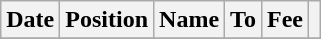<table class="wikitable" style="text-align:center;">
<tr>
<th>Date</th>
<th>Position</th>
<th>Name</th>
<th>To</th>
<th>Fee</th>
<th></th>
</tr>
<tr>
</tr>
</table>
